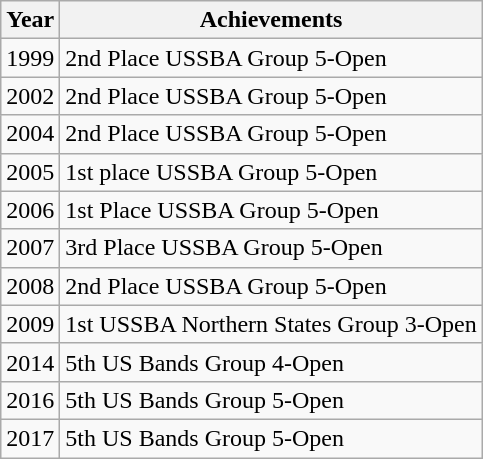<table class="wikitable">
<tr>
<th>Year</th>
<th>Achievements</th>
</tr>
<tr>
<td>1999</td>
<td>2nd Place USSBA Group 5-Open</td>
</tr>
<tr>
<td>2002</td>
<td>2nd Place USSBA Group 5-Open</td>
</tr>
<tr>
<td>2004</td>
<td>2nd Place USSBA Group 5-Open</td>
</tr>
<tr>
<td>2005</td>
<td>1st place USSBA Group 5-Open</td>
</tr>
<tr>
<td>2006</td>
<td>1st Place USSBA Group 5-Open</td>
</tr>
<tr>
<td>2007</td>
<td>3rd Place USSBA Group 5-Open</td>
</tr>
<tr>
<td>2008</td>
<td>2nd Place USSBA Group 5-Open</td>
</tr>
<tr>
<td>2009</td>
<td>1st USSBA Northern States Group 3-Open</td>
</tr>
<tr>
<td>2014</td>
<td>5th US Bands Group 4-Open</td>
</tr>
<tr>
<td>2016</td>
<td>5th US Bands Group 5-Open</td>
</tr>
<tr>
<td>2017</td>
<td>5th US Bands Group 5-Open</td>
</tr>
</table>
